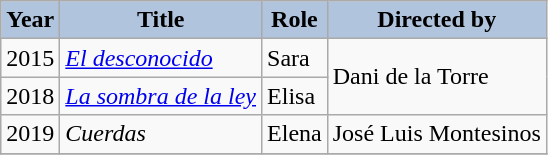<table class="wikitable">
<tr>
<th style="background: #B0C4DE;">Year</th>
<th style="background: #B0C4DE;">Title</th>
<th style="background: #B0C4DE;">Role</th>
<th style="background: #B0C4DE;">Directed by</th>
</tr>
<tr>
<td>2015</td>
<td><em><a href='#'>El desconocido</a></em></td>
<td>Sara</td>
<td rowspan="2">Dani de la Torre</td>
</tr>
<tr>
<td>2018</td>
<td><em><a href='#'>La sombra de la ley</a></em></td>
<td>Elisa</td>
</tr>
<tr>
<td>2019</td>
<td><em>Cuerdas</em></td>
<td>Elena</td>
<td>José Luis Montesinos</td>
</tr>
<tr>
</tr>
</table>
